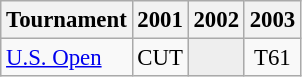<table class="wikitable" style="font-size:95%;text-align:center;">
<tr>
<th>Tournament</th>
<th>2001</th>
<th>2002</th>
<th>2003</th>
</tr>
<tr>
<td align=left><a href='#'>U.S. Open</a></td>
<td>CUT</td>
<td style="background:#eeeeee;"></td>
<td>T61</td>
</tr>
</table>
